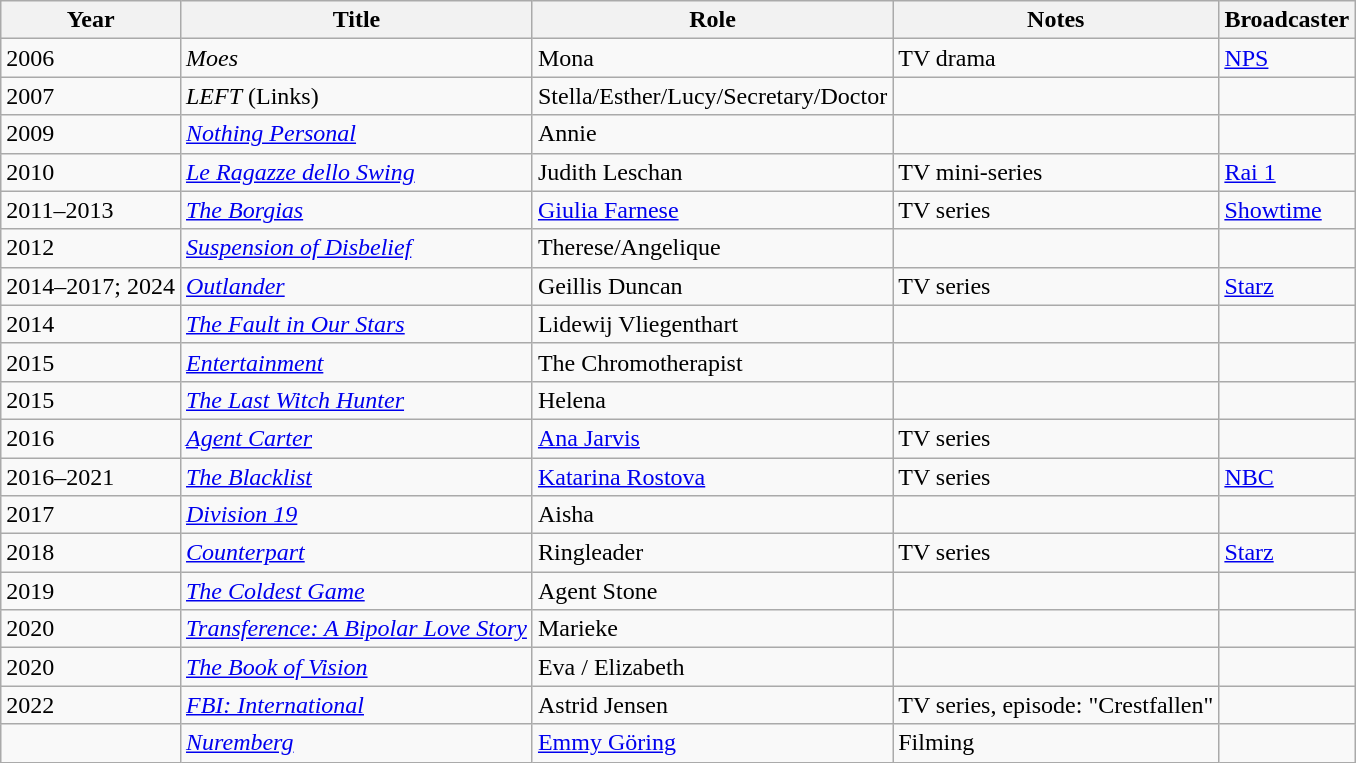<table class="wikitable sortable">
<tr>
<th>Year</th>
<th>Title</th>
<th>Role</th>
<th class="unsortable">Notes</th>
<th>Broadcaster</th>
</tr>
<tr>
<td>2006</td>
<td><em>Moes</em></td>
<td>Mona</td>
<td>TV drama</td>
<td><a href='#'>NPS</a></td>
</tr>
<tr>
<td>2007</td>
<td><em>LEFT</em> (Links)</td>
<td>Stella/Esther/Lucy/Secretary/Doctor</td>
<td></td>
<td></td>
</tr>
<tr>
<td>2009</td>
<td><em><a href='#'>Nothing Personal</a></em></td>
<td>Annie</td>
<td></td>
<td></td>
</tr>
<tr>
<td>2010</td>
<td><em><a href='#'>Le Ragazze dello Swing</a></em></td>
<td>Judith Leschan</td>
<td>TV mini-series</td>
<td><a href='#'>Rai 1</a></td>
</tr>
<tr>
<td>2011–2013</td>
<td><em><a href='#'>The Borgias</a></em></td>
<td><a href='#'>Giulia Farnese</a></td>
<td>TV series</td>
<td><a href='#'>Showtime</a></td>
</tr>
<tr>
<td>2012</td>
<td><em><a href='#'>Suspension of Disbelief</a></em></td>
<td>Therese/Angelique</td>
<td></td>
<td></td>
</tr>
<tr>
<td>2014–2017; 2024</td>
<td><em><a href='#'>Outlander</a></em></td>
<td>Geillis Duncan</td>
<td>TV series</td>
<td><a href='#'>Starz</a></td>
</tr>
<tr>
<td>2014</td>
<td><em><a href='#'>The Fault in Our Stars</a></em></td>
<td>Lidewij Vliegenthart</td>
<td></td>
<td></td>
</tr>
<tr>
<td>2015</td>
<td><em><a href='#'>Entertainment</a></em></td>
<td>The Chromotherapist</td>
<td></td>
<td></td>
</tr>
<tr>
<td>2015</td>
<td><em><a href='#'>The Last Witch Hunter</a></em></td>
<td>Helena</td>
<td></td>
<td></td>
</tr>
<tr>
<td>2016</td>
<td><em><a href='#'>Agent Carter</a></em></td>
<td><a href='#'>Ana Jarvis</a></td>
<td>TV series</td>
<td></td>
</tr>
<tr>
<td>2016–2021</td>
<td><em><a href='#'>The Blacklist</a></em></td>
<td><a href='#'>Katarina Rostova</a></td>
<td>TV series</td>
<td><a href='#'>NBC</a></td>
</tr>
<tr>
<td>2017</td>
<td><em><a href='#'>Division 19</a></em></td>
<td>Aisha</td>
<td></td>
<td></td>
</tr>
<tr>
<td>2018</td>
<td><em><a href='#'>Counterpart</a></em></td>
<td>Ringleader</td>
<td>TV series</td>
<td><a href='#'>Starz</a></td>
</tr>
<tr>
<td>2019</td>
<td><em><a href='#'>The Coldest Game</a></em></td>
<td>Agent Stone</td>
<td></td>
<td></td>
</tr>
<tr>
<td>2020</td>
<td><em><a href='#'>Transference: A Bipolar Love Story</a></em></td>
<td>Marieke</td>
<td></td>
<td></td>
</tr>
<tr>
<td>2020</td>
<td><em><a href='#'>The Book of Vision</a></em></td>
<td>Eva / Elizabeth</td>
<td></td>
<td></td>
</tr>
<tr>
<td>2022</td>
<td><em><a href='#'>FBI: International</a></em></td>
<td>Astrid Jensen</td>
<td>TV series, episode: "Crestfallen"</td>
<td></td>
</tr>
<tr>
<td></td>
<td><em><a href='#'>Nuremberg</a></em></td>
<td><a href='#'>Emmy Göring</a></td>
<td>Filming</td>
</tr>
</table>
